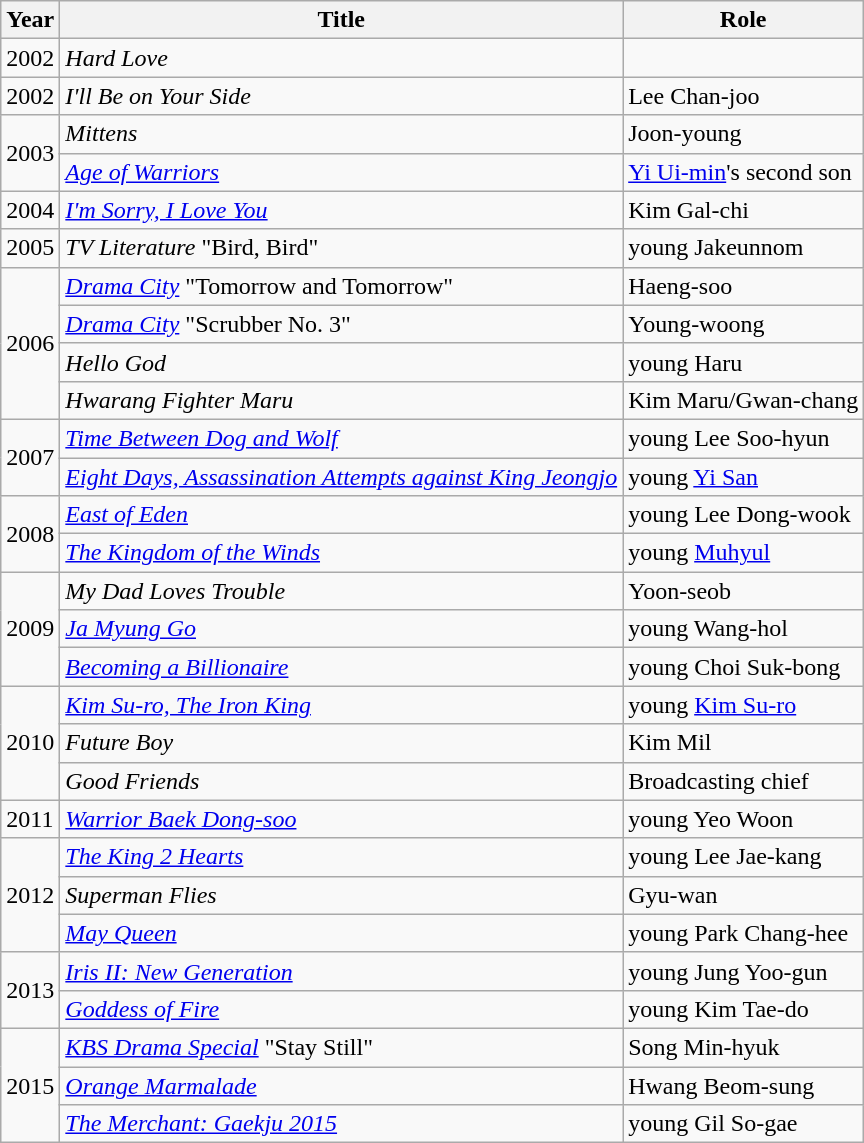<table class="wikitable">
<tr>
<th>Year</th>
<th>Title</th>
<th>Role</th>
</tr>
<tr>
<td>2002</td>
<td><em>Hard Love</em></td>
<td></td>
</tr>
<tr>
<td>2002</td>
<td><em>I'll Be on Your Side</em></td>
<td>Lee Chan-joo</td>
</tr>
<tr>
<td rowspan=2>2003</td>
<td><em>Mittens</em></td>
<td>Joon-young</td>
</tr>
<tr>
<td><em><a href='#'>Age of Warriors</a></em></td>
<td><a href='#'>Yi Ui-min</a>'s second son</td>
</tr>
<tr>
<td>2004</td>
<td><em><a href='#'>I'm Sorry, I Love You</a></em></td>
<td>Kim Gal-chi</td>
</tr>
<tr>
<td>2005</td>
<td><em>TV Literature</em> "Bird, Bird"</td>
<td>young Jakeunnom</td>
</tr>
<tr>
<td rowspan=4>2006</td>
<td><em><a href='#'>Drama City</a></em> "Tomorrow and Tomorrow"</td>
<td>Haeng-soo</td>
</tr>
<tr>
<td><em><a href='#'>Drama City</a></em> "Scrubber No. 3"</td>
<td>Young-woong</td>
</tr>
<tr>
<td><em>Hello God</em></td>
<td>young Haru</td>
</tr>
<tr>
<td><em>Hwarang Fighter Maru</em></td>
<td>Kim Maru/Gwan-chang</td>
</tr>
<tr>
<td rowspan=2>2007</td>
<td><em><a href='#'>Time Between Dog and Wolf</a></em></td>
<td>young Lee Soo-hyun</td>
</tr>
<tr>
<td><em><a href='#'>Eight Days, Assassination Attempts against King Jeongjo</a></em></td>
<td>young <a href='#'>Yi San</a></td>
</tr>
<tr>
<td rowspan=2>2008</td>
<td><em><a href='#'>East of Eden</a></em></td>
<td>young Lee Dong-wook</td>
</tr>
<tr>
<td><em><a href='#'>The Kingdom of the Winds</a></em></td>
<td>young <a href='#'>Muhyul</a></td>
</tr>
<tr>
<td rowspan=3>2009</td>
<td><em>My Dad Loves Trouble</em></td>
<td>Yoon-seob</td>
</tr>
<tr>
<td><em><a href='#'>Ja Myung Go</a></em></td>
<td>young Wang-hol</td>
</tr>
<tr>
<td><em><a href='#'>Becoming a Billionaire</a></em></td>
<td>young Choi Suk-bong</td>
</tr>
<tr>
<td rowspan=3>2010</td>
<td><em><a href='#'>Kim Su-ro, The Iron King</a></em></td>
<td>young <a href='#'>Kim Su-ro</a></td>
</tr>
<tr>
<td><em>Future Boy</em></td>
<td>Kim Mil</td>
</tr>
<tr>
<td><em>Good Friends</em></td>
<td>Broadcasting chief</td>
</tr>
<tr>
<td>2011</td>
<td><em><a href='#'>Warrior Baek Dong-soo</a></em></td>
<td>young Yeo Woon</td>
</tr>
<tr>
<td rowspan=3>2012</td>
<td><em><a href='#'>The King 2 Hearts</a></em></td>
<td>young Lee Jae-kang</td>
</tr>
<tr>
<td><em>Superman Flies</em></td>
<td>Gyu-wan</td>
</tr>
<tr>
<td><em><a href='#'>May Queen</a></em></td>
<td>young Park Chang-hee</td>
</tr>
<tr>
<td rowspan=2>2013</td>
<td><em><a href='#'>Iris II: New Generation</a></em></td>
<td>young Jung Yoo-gun</td>
</tr>
<tr>
<td><em><a href='#'>Goddess of Fire</a></em></td>
<td>young Kim Tae-do</td>
</tr>
<tr>
<td rowspan=3>2015</td>
<td><em><a href='#'>KBS Drama Special</a></em> "Stay Still"</td>
<td>Song Min-hyuk</td>
</tr>
<tr>
<td><em><a href='#'>Orange Marmalade</a></em></td>
<td>Hwang Beom-sung</td>
</tr>
<tr>
<td><em><a href='#'>The Merchant: Gaekju 2015</a></em></td>
<td>young Gil So-gae</td>
</tr>
</table>
